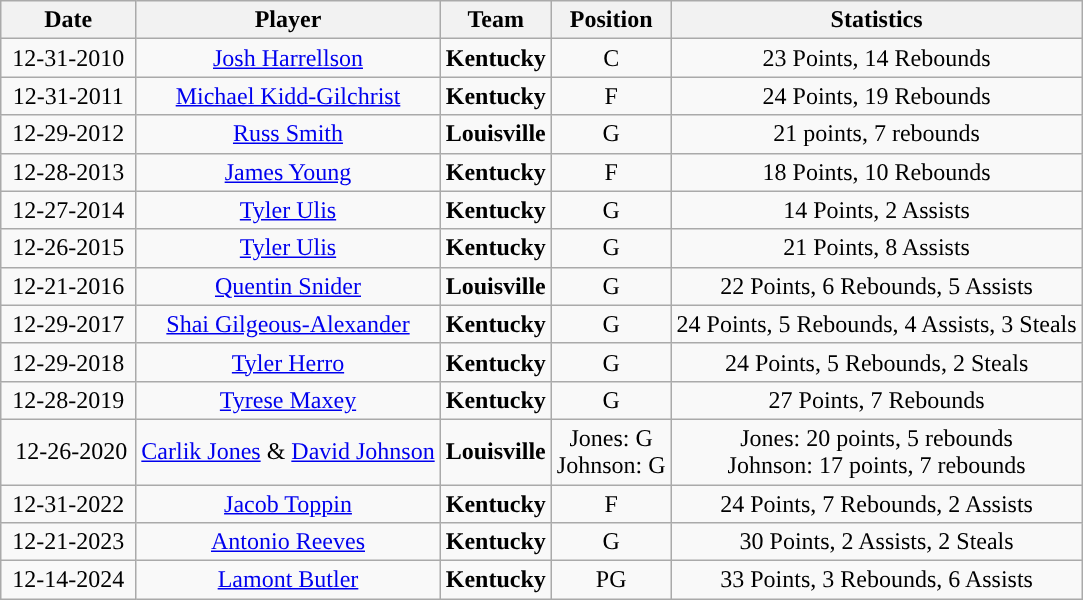<table class="wikitable">
<tr>
<th>Date</th>
<th>Player</th>
<th>Team</th>
<th>Position</th>
<th>Statistics</th>
</tr>
<tr align=center>
<td> 12-31-2010 </td>
<td style="text-align:center; "><a href='#'><span>Josh Harrellson</span></a></td>
<td align=left><strong>Kentucky</strong></td>
<td>C</td>
<td>23 Points, 14 Rebounds </td>
</tr>
<tr align=center>
<td> 12-31-2011 </td>
<td style="text-align:center; "><a href='#'><span>Michael Kidd-Gilchrist</span></a></td>
<td align=left><strong>Kentucky</strong></td>
<td>F</td>
<td>24 Points, 19 Rebounds</td>
</tr>
<tr align=center>
<td> 12-29-2012 </td>
<td style="text-align:center; "><a href='#'><span>Russ Smith</span></a></td>
<td align=left><strong>Louisville</strong></td>
<td>G</td>
<td>21 points, 7 rebounds</td>
</tr>
<tr align=center>
<td> 12-28-2013 </td>
<td style="text-align:center; "><a href='#'><span>James Young</span></a></td>
<td align=left><strong>Kentucky</strong></td>
<td>F</td>
<td>18 Points, 10 Rebounds</td>
</tr>
<tr align=center>
<td> 12-27-2014 </td>
<td style="text-align:center; "><a href='#'><span>Tyler Ulis</span></a></td>
<td align=left><strong>Kentucky</strong></td>
<td>G</td>
<td>14 Points, 2 Assists</td>
</tr>
<tr align=center>
<td> 12-26-2015 </td>
<td style="text-align:center; "><a href='#'><span>Tyler Ulis</span></a></td>
<td align=left><strong>Kentucky</strong></td>
<td>G</td>
<td>21 Points, 8 Assists</td>
</tr>
<tr align=center>
<td> 12-21-2016 </td>
<td style="text-align:center; "><a href='#'><span>Quentin Snider</span></a></td>
<td align=left><strong>Louisville</strong></td>
<td>G</td>
<td>22 Points, 6 Rebounds, 5 Assists</td>
</tr>
<tr align=center>
<td> 12-29-2017 </td>
<td style="text-align:center; "><a href='#'><span>Shai Gilgeous-Alexander</span></a></td>
<td align=left><strong>Kentucky</strong></td>
<td>G</td>
<td>24 Points, 5 Rebounds, 4 Assists, 3 Steals</td>
</tr>
<tr align=center>
<td> 12-29-2018 </td>
<td style="text-align:center; "><a href='#'><span>Tyler Herro</span></a></td>
<td align=left><strong>Kentucky</strong></td>
<td>G</td>
<td>24 Points, 5 Rebounds, 2 Steals</td>
</tr>
<tr align=center>
<td> 12-28-2019 </td>
<td style="text-align:center; "><a href='#'><span>Tyrese Maxey</span></a></td>
<td align=left><strong>Kentucky</strong></td>
<td>G</td>
<td>27 Points, 7 Rebounds</td>
</tr>
<tr align=center>
<td> 12-26-2020</td>
<td style="text-align:center; "><a href='#'><span>Carlik Jones</span></a> & <a href='#'><span>David Johnson</span></a></td>
<td align=left><strong>Louisville</strong></td>
<td>Jones: G<br>Johnson: G</td>
<td>Jones: 20 points, 5 rebounds<br>Johnson: 17 points, 7 rebounds</td>
</tr>
<tr align=center>
<td> 12-31-2022 </td>
<td style="text-align:center; "><a href='#'><span>Jacob Toppin</span></a></td>
<td align=left><strong>Kentucky</strong></td>
<td>F</td>
<td>24 Points, 7 Rebounds, 2 Assists</td>
</tr>
<tr align=center>
<td> 12-21-2023 </td>
<td style="text-align:center; "><a href='#'><span>Antonio Reeves</span></a></td>
<td align=left><strong>Kentucky</strong></td>
<td>G</td>
<td>30 Points, 2 Assists, 2 Steals</td>
</tr>
<tr align=center>
<td> 12-14-2024 </td>
<td style="text-align:center; "><a href='#'><span>Lamont Butler</span></a></td>
<td align=left><strong>Kentucky</strong></td>
<td>PG</td>
<td>33 Points, 3 Rebounds, 6 Assists</td>
</tr>
</table>
